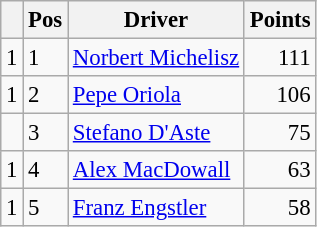<table class="wikitable" style="font-size: 95%;">
<tr>
<th></th>
<th>Pos</th>
<th>Driver</th>
<th>Points</th>
</tr>
<tr>
<td align="left"> 1</td>
<td>1</td>
<td> <a href='#'>Norbert Michelisz</a></td>
<td align="right">111</td>
</tr>
<tr>
<td align="left"> 1</td>
<td>2</td>
<td> <a href='#'>Pepe Oriola</a></td>
<td align="right">106</td>
</tr>
<tr>
<td align="left"></td>
<td>3</td>
<td> <a href='#'>Stefano D'Aste</a></td>
<td align="right">75</td>
</tr>
<tr>
<td align="left"> 1</td>
<td>4</td>
<td> <a href='#'>Alex MacDowall</a></td>
<td align="right">63</td>
</tr>
<tr>
<td align="left"> 1</td>
<td>5</td>
<td> <a href='#'>Franz Engstler</a></td>
<td align="right">58</td>
</tr>
</table>
